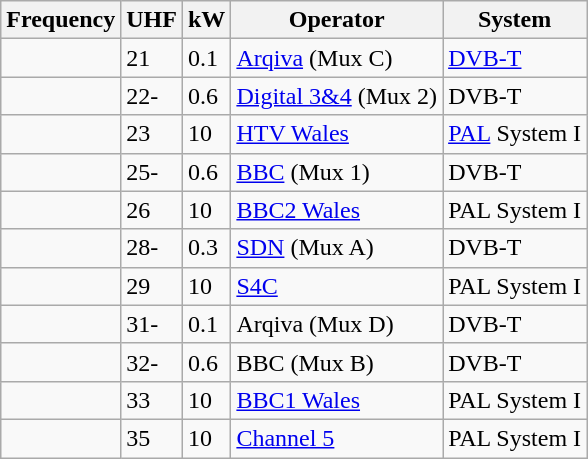<table class="wikitable sortable">
<tr>
<th>Frequency</th>
<th>UHF</th>
<th>kW</th>
<th>Operator</th>
<th>System</th>
</tr>
<tr>
<td></td>
<td>21</td>
<td>0.1</td>
<td><a href='#'>Arqiva</a> (Mux C)</td>
<td><a href='#'>DVB-T</a></td>
</tr>
<tr>
<td></td>
<td>22-</td>
<td>0.6</td>
<td><a href='#'>Digital 3&4</a> (Mux 2)</td>
<td>DVB-T</td>
</tr>
<tr>
<td></td>
<td>23</td>
<td>10</td>
<td><a href='#'>HTV Wales</a></td>
<td><a href='#'>PAL</a> System I</td>
</tr>
<tr>
<td></td>
<td>25-</td>
<td>0.6</td>
<td><a href='#'>BBC</a> (Mux 1)</td>
<td>DVB-T</td>
</tr>
<tr>
<td></td>
<td>26</td>
<td>10</td>
<td><a href='#'>BBC2 Wales</a></td>
<td>PAL System I</td>
</tr>
<tr>
<td></td>
<td>28-</td>
<td>0.3</td>
<td><a href='#'>SDN</a> (Mux A)</td>
<td>DVB-T</td>
</tr>
<tr>
<td></td>
<td>29</td>
<td>10</td>
<td><a href='#'>S4C</a></td>
<td>PAL System I</td>
</tr>
<tr>
<td></td>
<td>31-</td>
<td>0.1</td>
<td>Arqiva (Mux D)</td>
<td>DVB-T</td>
</tr>
<tr>
<td></td>
<td>32-</td>
<td>0.6</td>
<td>BBC (Mux B)</td>
<td>DVB-T</td>
</tr>
<tr>
<td></td>
<td>33</td>
<td>10</td>
<td><a href='#'>BBC1 Wales</a></td>
<td>PAL System I</td>
</tr>
<tr>
<td></td>
<td>35</td>
<td>10</td>
<td><a href='#'>Channel 5</a></td>
<td>PAL System I</td>
</tr>
</table>
